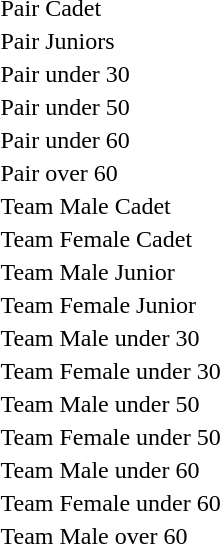<table>
<tr>
<td rowspan=2>Pair Cadet</td>
<td rowspan=2></td>
<td rowspan=2></td>
<td></td>
</tr>
<tr>
<td></td>
</tr>
<tr>
<td rowspan=2>Pair Juniors</td>
<td rowspan=2></td>
<td rowspan=2></td>
<td></td>
</tr>
<tr>
<td></td>
</tr>
<tr>
<td rowspan=2>Pair under 30</td>
<td rowspan=2></td>
<td rowspan=2></td>
<td></td>
</tr>
<tr>
<td></td>
</tr>
<tr>
<td rowspan=2>Pair under 50</td>
<td rowspan=2></td>
<td rowspan=2></td>
<td></td>
</tr>
<tr>
<td></td>
</tr>
<tr>
<td rowspan=2>Pair under 60</td>
<td rowspan=2></td>
<td rowspan=2></td>
<td></td>
</tr>
<tr>
<td></td>
</tr>
<tr>
<td rowspan=2>Pair over 60</td>
<td rowspan=2></td>
<td rowspan=2></td>
<td></td>
</tr>
<tr>
<td></td>
</tr>
<tr>
<td rowspan=2>Team Male Cadet</td>
<td rowspan=2></td>
<td rowspan=2></td>
<td></td>
</tr>
<tr>
<td></td>
</tr>
<tr>
<td rowspan=2>Team Female Cadet</td>
<td rowspan=2></td>
<td rowspan=2></td>
<td></td>
</tr>
<tr>
<td></td>
</tr>
<tr>
<td rowspan=2>Team Male Junior</td>
<td rowspan=2></td>
<td rowspan=2></td>
<td></td>
</tr>
<tr>
<td></td>
</tr>
<tr>
<td rowspan=2>Team Female Junior</td>
<td rowspan=2></td>
<td rowspan=2></td>
<td></td>
</tr>
<tr>
<td></td>
</tr>
<tr>
<td rowspan=2>Team Male under 30</td>
<td rowspan=2></td>
<td rowspan=2></td>
<td></td>
</tr>
<tr>
<td></td>
</tr>
<tr>
<td rowspan=2>Team Female under 30</td>
<td rowspan=2></td>
<td rowspan=2></td>
<td></td>
</tr>
<tr>
<td></td>
</tr>
<tr>
<td rowspan=2>Team Male under 50</td>
<td rowspan=2></td>
<td rowspan=2></td>
<td></td>
</tr>
<tr>
<td></td>
</tr>
<tr>
<td rowspan=2>Team Female under 50</td>
<td rowspan=2></td>
<td rowspan=2></td>
<td></td>
</tr>
<tr>
<td></td>
</tr>
<tr>
<td rowspan=2>Team Male under 60</td>
<td rowspan=2></td>
<td rowspan=2></td>
<td></td>
</tr>
<tr>
<td></td>
</tr>
<tr>
<td rowspan=2>Team Female under 60</td>
<td rowspan=2></td>
<td rowspan=2></td>
<td></td>
</tr>
<tr>
<td></td>
</tr>
<tr>
<td rowspan=2>Team Male over 60</td>
<td rowspan=2></td>
<td rowspan=2></td>
<td></td>
</tr>
<tr>
<td></td>
</tr>
<tr>
</tr>
</table>
